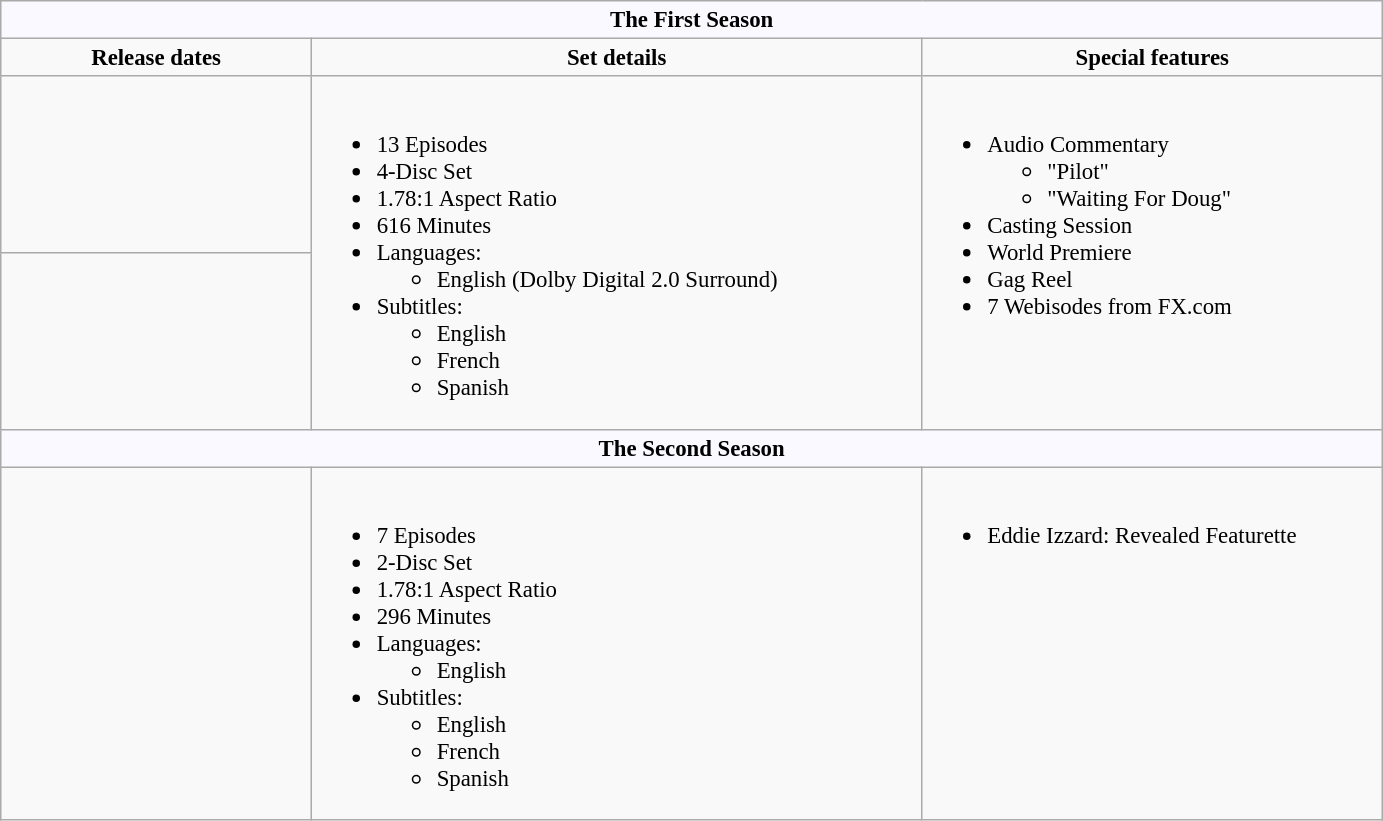<table class="wikitable" style="font-size: 95%;">
<tr style="background:#F9F9FF" colspan="3">
<td colspan="3" style="text-align:center;"><strong>The First Season</strong></td>
</tr>
<tr>
<td align="center" width="200"><strong>Release dates</strong></td>
<td align="center" width="300"><strong>Set details</strong></td>
<td align="center" width="300"><strong>Special features</strong></td>
</tr>
<tr>
<td><br><br></td>
<td rowspan="2" align="left" valign="top" width="400"><br><ul><li>13 Episodes</li><li>4-Disc Set</li><li>1.78:1 Aspect Ratio</li><li>616 Minutes</li><li>Languages:<ul><li>English (Dolby Digital 2.0 Surround)</li></ul></li><li>Subtitles:<ul><li>English</li><li>French</li><li>Spanish</li></ul></li></ul></td>
<td rowspan="2" align="left" valign="top" width="300"><br><ul><li>Audio Commentary<ul><li>"Pilot"</li><li>"Waiting For Doug"</li></ul></li><li>Casting Session</li><li>World Premiere</li><li>Gag Reel</li><li>7 Webisodes from FX.com</li></ul></td>
</tr>
<tr>
<td><br><br></td>
</tr>
<tr style="background:#F9F9FF" colspan="3">
<td colspan="3" style="text-align:center;"><strong>The Second Season</strong></td>
</tr>
<tr>
<td><br><br></td>
<td align="left" valign="top" width="400"><br><ul><li>7 Episodes</li><li>2-Disc Set</li><li>1.78:1 Aspect Ratio</li><li>296 Minutes</li><li>Languages:<ul><li>English</li></ul></li><li>Subtitles:<ul><li>English</li><li>French</li><li>Spanish</li></ul></li></ul></td>
<td align="left" valign="top" width="300"><br><ul><li>Eddie Izzard: Revealed Featurette</li></ul></td>
</tr>
</table>
